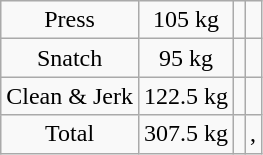<table class = "wikitable" style="text-align:center;">
<tr>
<td>Press</td>
<td>105 kg</td>
<td align=left></td>
<td></td>
</tr>
<tr>
<td>Snatch</td>
<td>95 kg</td>
<td align=left></td>
<td></td>
</tr>
<tr>
<td>Clean & Jerk</td>
<td>122.5 kg</td>
<td align=left></td>
<td></td>
</tr>
<tr>
<td>Total</td>
<td>307.5 kg</td>
<td align=left></td>
<td>, </td>
</tr>
</table>
